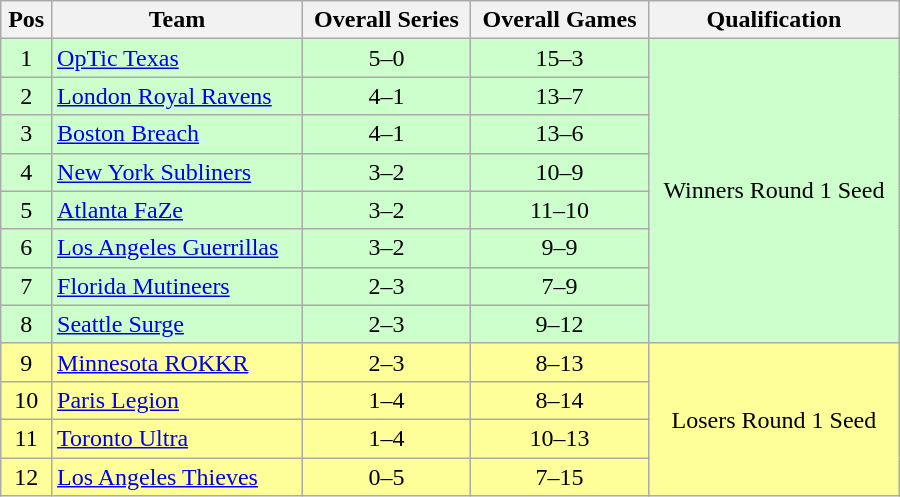<table class="wikitable" width="600px" style="text-align:center">
<tr>
<th>Pos</th>
<th>Team</th>
<th>Overall Series</th>
<th>Overall Games</th>
<th>Qualification</th>
</tr>
<tr style="background:#CCFFCC;">
<td>1</td>
<td style="text-align:left"><a href='#'>OpTic Texas</a></td>
<td>5–0</td>
<td>15–3</td>
<td rowspan="8">Winners Round 1 Seed</td>
</tr>
<tr style="background:#CCFFCC;">
<td>2</td>
<td style="text-align:left"><a href='#'>London Royal Ravens</a></td>
<td>4–1</td>
<td>13–7</td>
</tr>
<tr style="background:#CCFFCC;">
<td>3</td>
<td style="text-align:left"><a href='#'>Boston Breach</a></td>
<td>4–1</td>
<td>13–6</td>
</tr>
<tr style="background:#CCFFCC;">
<td>4</td>
<td style="text-align:left"><a href='#'>New York Subliners</a></td>
<td>3–2</td>
<td>10–9</td>
</tr>
<tr style="background:#CCFFCC;">
<td>5</td>
<td style="text-align:left"><a href='#'>Atlanta FaZe</a></td>
<td>3–2</td>
<td>11–10</td>
</tr>
<tr style="background:#CCFFCC;">
<td>6</td>
<td style="text-align:left"><a href='#'>Los Angeles Guerrillas</a></td>
<td>3–2</td>
<td>9–9</td>
</tr>
<tr style="background:#CCFFCC;">
<td>7</td>
<td style="text-align:left"><a href='#'>Florida Mutineers</a></td>
<td>2–3</td>
<td>7–9</td>
</tr>
<tr style="background:#CCFFCC;">
<td>8</td>
<td style="text-align:left"><a href='#'>Seattle Surge</a></td>
<td>2–3</td>
<td>9–12</td>
</tr>
<tr style="background:#FFFF99;">
<td>9</td>
<td style="text-align:left"><a href='#'>Minnesota ROKKR</a></td>
<td>2–3</td>
<td>8–13</td>
<td rowspan="4">Losers Round 1 Seed</td>
</tr>
<tr style="background:#FFFF99;">
<td>10</td>
<td style="text-align:left"><a href='#'>Paris Legion</a></td>
<td>1–4</td>
<td>8–14</td>
</tr>
<tr style="background:#FFFF99;">
<td>11</td>
<td style="text-align:left"><a href='#'>Toronto Ultra</a></td>
<td>1–4</td>
<td>10–13</td>
</tr>
<tr style="background:#FFFF99;">
<td>12</td>
<td style="text-align:left"><a href='#'>Los Angeles Thieves</a></td>
<td>0–5</td>
<td>7–15</td>
</tr>
</table>
